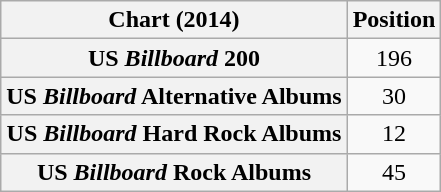<table class="wikitable plainrowheaders sortable" style="text-align:center">
<tr>
<th scope="col">Chart (2014)</th>
<th scope="col">Position</th>
</tr>
<tr>
<th scope="row">US <em>Billboard</em> 200</th>
<td>196</td>
</tr>
<tr>
<th scope="row">US <em>Billboard</em> Alternative Albums </th>
<td>30</td>
</tr>
<tr>
<th scope="row">US <em>Billboard</em> Hard Rock Albums</th>
<td>12</td>
</tr>
<tr>
<th scope="row">US <em>Billboard</em> Rock Albums</th>
<td>45</td>
</tr>
</table>
